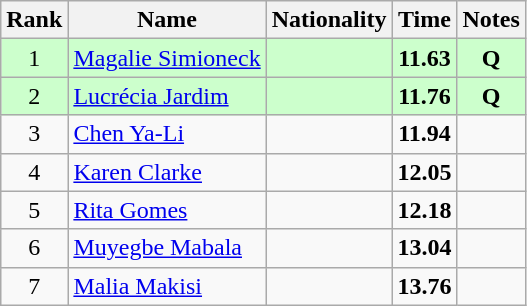<table class="wikitable sortable" style="text-align:center">
<tr>
<th>Rank</th>
<th>Name</th>
<th>Nationality</th>
<th>Time</th>
<th>Notes</th>
</tr>
<tr bgcolor=ccffcc>
<td>1</td>
<td align=left><a href='#'>Magalie Simioneck</a></td>
<td align=left></td>
<td><strong>11.63</strong></td>
<td><strong>Q</strong></td>
</tr>
<tr bgcolor=ccffcc>
<td>2</td>
<td align=left><a href='#'>Lucrécia Jardim</a></td>
<td align=left></td>
<td><strong>11.76</strong></td>
<td><strong>Q</strong></td>
</tr>
<tr>
<td>3</td>
<td align=left><a href='#'>Chen Ya-Li</a></td>
<td align=left></td>
<td><strong>11.94</strong></td>
<td></td>
</tr>
<tr>
<td>4</td>
<td align=left><a href='#'>Karen Clarke</a></td>
<td align=left></td>
<td><strong>12.05</strong></td>
<td></td>
</tr>
<tr>
<td>5</td>
<td align=left><a href='#'>Rita Gomes</a></td>
<td align=left></td>
<td><strong>12.18</strong></td>
<td></td>
</tr>
<tr>
<td>6</td>
<td align=left><a href='#'>Muyegbe Mabala</a></td>
<td align=left></td>
<td><strong>13.04</strong></td>
<td></td>
</tr>
<tr>
<td>7</td>
<td align=left><a href='#'>Malia Makisi</a></td>
<td align=left></td>
<td><strong>13.76</strong></td>
<td></td>
</tr>
</table>
